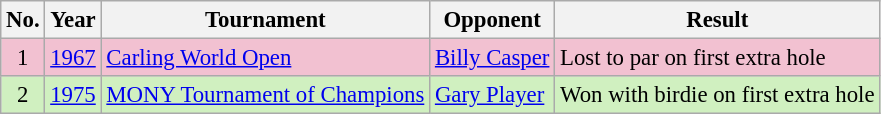<table class="wikitable" style="font-size:95%;">
<tr>
<th>No.</th>
<th>Year</th>
<th>Tournament</th>
<th>Opponent</th>
<th>Result</th>
</tr>
<tr style="background:#F2C1D1;">
<td align=center>1</td>
<td><a href='#'>1967</a></td>
<td><a href='#'>Carling World Open</a></td>
<td> <a href='#'>Billy Casper</a></td>
<td>Lost to par on first extra hole</td>
</tr>
<tr style="background:#D0F0C0;">
<td align=center>2</td>
<td><a href='#'>1975</a></td>
<td><a href='#'>MONY Tournament of Champions</a></td>
<td> <a href='#'>Gary Player</a></td>
<td>Won with birdie on first extra hole</td>
</tr>
</table>
